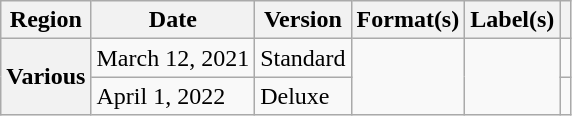<table class="wikitable plainrowheaders">
<tr>
<th scope="col">Region</th>
<th scope="col">Date</th>
<th scope="col">Version</th>
<th scope="col">Format(s)</th>
<th scope="col">Label(s)</th>
<th scope="col"></th>
</tr>
<tr>
<th scope="row" rowspan="2">Various</th>
<td>March 12, 2021</td>
<td>Standard</td>
<td rowspan="2"></td>
<td rowspan="2"></td>
<td></td>
</tr>
<tr>
<td>April 1, 2022</td>
<td>Deluxe</td>
<td></td>
</tr>
</table>
